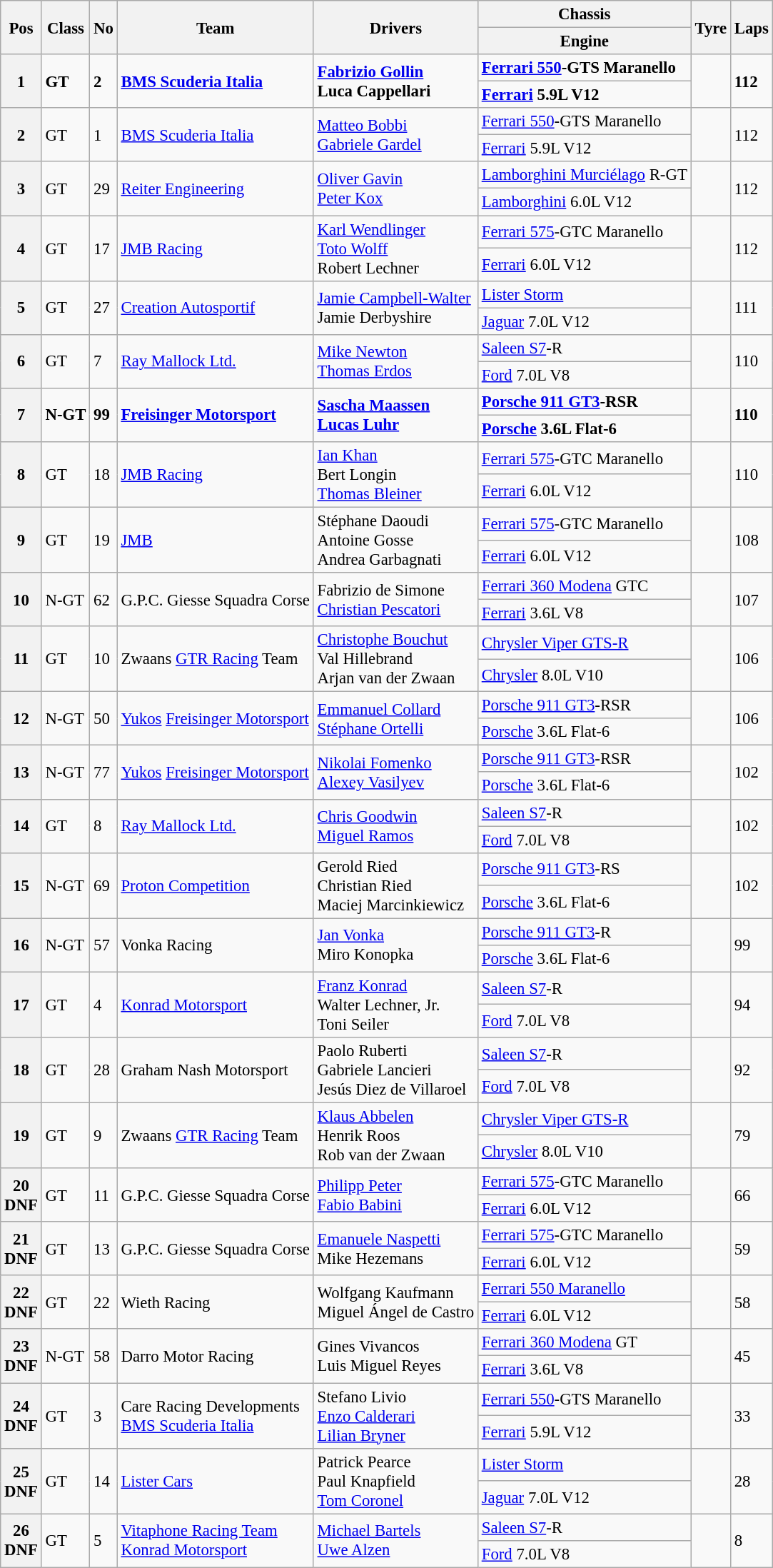<table class="wikitable" style="font-size: 95%;">
<tr>
<th rowspan=2>Pos</th>
<th rowspan=2>Class</th>
<th rowspan=2>No</th>
<th rowspan=2>Team</th>
<th rowspan=2>Drivers</th>
<th>Chassis</th>
<th rowspan=2>Tyre</th>
<th rowspan=2>Laps</th>
</tr>
<tr>
<th>Engine</th>
</tr>
<tr style="font-weight:bold">
<th rowspan=2>1</th>
<td rowspan=2>GT</td>
<td rowspan=2>2</td>
<td rowspan=2> <a href='#'>BMS Scuderia Italia</a></td>
<td rowspan=2> <a href='#'>Fabrizio Gollin</a><br> Luca Cappellari</td>
<td><a href='#'>Ferrari 550</a>-GTS Maranello</td>
<td rowspan=2></td>
<td rowspan=2>112</td>
</tr>
<tr style="font-weight:bold">
<td><a href='#'>Ferrari</a> 5.9L V12</td>
</tr>
<tr>
<th rowspan=2>2</th>
<td rowspan=2>GT</td>
<td rowspan=2>1</td>
<td rowspan=2> <a href='#'>BMS Scuderia Italia</a></td>
<td rowspan=2> <a href='#'>Matteo Bobbi</a><br> <a href='#'>Gabriele Gardel</a></td>
<td><a href='#'>Ferrari 550</a>-GTS Maranello</td>
<td rowspan=2></td>
<td rowspan=2>112</td>
</tr>
<tr>
<td><a href='#'>Ferrari</a> 5.9L V12</td>
</tr>
<tr>
<th rowspan=2>3</th>
<td rowspan=2>GT</td>
<td rowspan=2>29</td>
<td rowspan=2> <a href='#'>Reiter Engineering</a></td>
<td rowspan=2> <a href='#'>Oliver Gavin</a><br> <a href='#'>Peter Kox</a></td>
<td><a href='#'>Lamborghini Murciélago</a> R-GT</td>
<td rowspan=2></td>
<td rowspan=2>112</td>
</tr>
<tr>
<td><a href='#'>Lamborghini</a> 6.0L V12</td>
</tr>
<tr>
<th rowspan=2>4</th>
<td rowspan=2>GT</td>
<td rowspan=2>17</td>
<td rowspan=2> <a href='#'>JMB Racing</a></td>
<td rowspan=2> <a href='#'>Karl Wendlinger</a><br> <a href='#'>Toto Wolff</a><br> Robert Lechner</td>
<td><a href='#'>Ferrari 575</a>-GTC Maranello</td>
<td rowspan=2></td>
<td rowspan=2>112</td>
</tr>
<tr>
<td><a href='#'>Ferrari</a> 6.0L V12</td>
</tr>
<tr>
<th rowspan=2>5</th>
<td rowspan=2>GT</td>
<td rowspan=2>27</td>
<td rowspan=2> <a href='#'>Creation Autosportif</a></td>
<td rowspan=2> <a href='#'>Jamie Campbell-Walter</a><br> Jamie Derbyshire</td>
<td><a href='#'>Lister Storm</a></td>
<td rowspan=2></td>
<td rowspan=2>111</td>
</tr>
<tr>
<td><a href='#'>Jaguar</a> 7.0L V12</td>
</tr>
<tr>
<th rowspan=2>6</th>
<td rowspan=2>GT</td>
<td rowspan=2>7</td>
<td rowspan=2> <a href='#'>Ray Mallock Ltd.</a></td>
<td rowspan=2> <a href='#'>Mike Newton</a><br> <a href='#'>Thomas Erdos</a></td>
<td><a href='#'>Saleen S7</a>-R</td>
<td rowspan=2></td>
<td rowspan=2>110</td>
</tr>
<tr>
<td><a href='#'>Ford</a> 7.0L V8</td>
</tr>
<tr style="font-weight:bold">
<th rowspan=2>7</th>
<td rowspan=2>N-GT</td>
<td rowspan=2>99</td>
<td rowspan=2> <a href='#'>Freisinger Motorsport</a></td>
<td rowspan=2> <a href='#'>Sascha Maassen</a><br> <a href='#'>Lucas Luhr</a></td>
<td><a href='#'>Porsche 911 GT3</a>-RSR</td>
<td rowspan=2></td>
<td rowspan=2>110</td>
</tr>
<tr style="font-weight:bold">
<td><a href='#'>Porsche</a> 3.6L Flat-6</td>
</tr>
<tr>
<th rowspan=2>8</th>
<td rowspan=2>GT</td>
<td rowspan=2>18</td>
<td rowspan=2> <a href='#'>JMB Racing</a></td>
<td rowspan=2> <a href='#'>Ian Khan</a><br> Bert Longin<br> <a href='#'>Thomas Bleiner</a></td>
<td><a href='#'>Ferrari 575</a>-GTC Maranello</td>
<td rowspan=2></td>
<td rowspan=2>110</td>
</tr>
<tr>
<td><a href='#'>Ferrari</a> 6.0L V12</td>
</tr>
<tr>
<th rowspan=2>9</th>
<td rowspan=2>GT</td>
<td rowspan=2>19</td>
<td rowspan=2> <a href='#'>JMB</a></td>
<td rowspan=2> Stéphane Daoudi<br> Antoine Gosse<br> Andrea Garbagnati</td>
<td><a href='#'>Ferrari 575</a>-GTC Maranello</td>
<td rowspan=2></td>
<td rowspan=2>108</td>
</tr>
<tr>
<td><a href='#'>Ferrari</a> 6.0L V12</td>
</tr>
<tr>
<th rowspan=2>10</th>
<td rowspan=2>N-GT</td>
<td rowspan=2>62</td>
<td rowspan=2> G.P.C. Giesse Squadra Corse</td>
<td rowspan=2> Fabrizio de Simone<br> <a href='#'>Christian Pescatori</a></td>
<td><a href='#'>Ferrari 360 Modena</a> GTC</td>
<td rowspan=2></td>
<td rowspan=2>107</td>
</tr>
<tr>
<td><a href='#'>Ferrari</a> 3.6L V8</td>
</tr>
<tr>
<th rowspan=2>11</th>
<td rowspan=2>GT</td>
<td rowspan=2>10</td>
<td rowspan=2> Zwaans <a href='#'>GTR Racing</a> Team</td>
<td rowspan=2> <a href='#'>Christophe Bouchut</a><br> Val Hillebrand<br> Arjan van der Zwaan</td>
<td><a href='#'>Chrysler Viper GTS-R</a></td>
<td rowspan=2></td>
<td rowspan=2>106</td>
</tr>
<tr>
<td><a href='#'>Chrysler</a> 8.0L V10</td>
</tr>
<tr>
<th rowspan=2>12</th>
<td rowspan=2>N-GT</td>
<td rowspan=2>50</td>
<td rowspan=2> <a href='#'>Yukos</a> <a href='#'>Freisinger Motorsport</a></td>
<td rowspan=2> <a href='#'>Emmanuel Collard</a><br> <a href='#'>Stéphane Ortelli</a></td>
<td><a href='#'>Porsche 911 GT3</a>-RSR</td>
<td rowspan=2></td>
<td rowspan=2>106</td>
</tr>
<tr>
<td><a href='#'>Porsche</a> 3.6L Flat-6</td>
</tr>
<tr>
<th rowspan=2>13</th>
<td rowspan=2>N-GT</td>
<td rowspan=2>77</td>
<td rowspan=2> <a href='#'>Yukos</a> <a href='#'>Freisinger Motorsport</a></td>
<td rowspan=2> <a href='#'>Nikolai Fomenko</a><br> <a href='#'>Alexey Vasilyev</a></td>
<td><a href='#'>Porsche 911 GT3</a>-RSR</td>
<td rowspan=2></td>
<td rowspan=2>102</td>
</tr>
<tr>
<td><a href='#'>Porsche</a> 3.6L Flat-6</td>
</tr>
<tr>
<th rowspan=2>14</th>
<td rowspan=2>GT</td>
<td rowspan=2>8</td>
<td rowspan=2> <a href='#'>Ray Mallock Ltd.</a></td>
<td rowspan=2> <a href='#'>Chris Goodwin</a><br> <a href='#'>Miguel Ramos</a></td>
<td><a href='#'>Saleen S7</a>-R</td>
<td rowspan=2></td>
<td rowspan=2>102</td>
</tr>
<tr>
<td><a href='#'>Ford</a> 7.0L V8</td>
</tr>
<tr>
<th rowspan=2>15</th>
<td rowspan=2>N-GT</td>
<td rowspan=2>69</td>
<td rowspan=2> <a href='#'>Proton Competition</a></td>
<td rowspan=2> Gerold Ried<br> Christian Ried<br> Maciej Marcinkiewicz</td>
<td><a href='#'>Porsche 911 GT3</a>-RS</td>
<td rowspan=2></td>
<td rowspan=2>102</td>
</tr>
<tr>
<td><a href='#'>Porsche</a> 3.6L Flat-6</td>
</tr>
<tr>
<th rowspan=2>16</th>
<td rowspan=2>N-GT</td>
<td rowspan=2>57</td>
<td rowspan=2> Vonka Racing</td>
<td rowspan=2> <a href='#'>Jan Vonka</a><br> Miro Konopka</td>
<td><a href='#'>Porsche 911 GT3</a>-R</td>
<td rowspan=2></td>
<td rowspan=2>99</td>
</tr>
<tr>
<td><a href='#'>Porsche</a> 3.6L Flat-6</td>
</tr>
<tr>
<th rowspan=2>17</th>
<td rowspan=2>GT</td>
<td rowspan=2>4</td>
<td rowspan=2> <a href='#'>Konrad Motorsport</a></td>
<td rowspan=2> <a href='#'>Franz Konrad</a><br> Walter Lechner, Jr.<br> Toni Seiler</td>
<td><a href='#'>Saleen S7</a>-R</td>
<td rowspan=2></td>
<td rowspan=2>94</td>
</tr>
<tr>
<td><a href='#'>Ford</a> 7.0L V8</td>
</tr>
<tr>
<th rowspan=2>18</th>
<td rowspan=2>GT</td>
<td rowspan=2>28</td>
<td rowspan=2> Graham Nash Motorsport</td>
<td rowspan=2> Paolo Ruberti<br> Gabriele Lancieri<br> Jesús Diez de Villaroel</td>
<td><a href='#'>Saleen S7</a>-R</td>
<td rowspan=2></td>
<td rowspan=2>92</td>
</tr>
<tr>
<td><a href='#'>Ford</a> 7.0L V8</td>
</tr>
<tr>
<th rowspan=2>19</th>
<td rowspan=2>GT</td>
<td rowspan=2>9</td>
<td rowspan=2> Zwaans <a href='#'>GTR Racing</a> Team</td>
<td rowspan=2> <a href='#'>Klaus Abbelen</a><br> Henrik Roos<br> Rob van der Zwaan</td>
<td><a href='#'>Chrysler Viper GTS-R</a></td>
<td rowspan=2></td>
<td rowspan=2>79</td>
</tr>
<tr>
<td><a href='#'>Chrysler</a> 8.0L V10</td>
</tr>
<tr>
<th rowspan=2>20<br>DNF</th>
<td rowspan=2>GT</td>
<td rowspan=2>11</td>
<td rowspan=2> G.P.C. Giesse Squadra Corse</td>
<td rowspan=2> <a href='#'>Philipp Peter</a><br> <a href='#'>Fabio Babini</a></td>
<td><a href='#'>Ferrari 575</a>-GTC Maranello</td>
<td rowspan=2></td>
<td rowspan=2>66</td>
</tr>
<tr>
<td><a href='#'>Ferrari</a> 6.0L V12</td>
</tr>
<tr>
<th rowspan=2>21<br>DNF</th>
<td rowspan=2>GT</td>
<td rowspan=2>13</td>
<td rowspan=2> G.P.C. Giesse Squadra Corse</td>
<td rowspan=2> <a href='#'>Emanuele Naspetti</a><br> Mike Hezemans</td>
<td><a href='#'>Ferrari 575</a>-GTC Maranello</td>
<td rowspan=2></td>
<td rowspan=2>59</td>
</tr>
<tr>
<td><a href='#'>Ferrari</a> 6.0L V12</td>
</tr>
<tr>
<th rowspan=2>22<br>DNF</th>
<td rowspan=2>GT</td>
<td rowspan=2>22</td>
<td rowspan=2> Wieth Racing</td>
<td rowspan=2> Wolfgang Kaufmann<br> Miguel Ángel de Castro</td>
<td><a href='#'>Ferrari 550 Maranello</a></td>
<td rowspan=2></td>
<td rowspan=2>58</td>
</tr>
<tr>
<td><a href='#'>Ferrari</a> 6.0L V12</td>
</tr>
<tr>
<th rowspan=2>23<br>DNF</th>
<td rowspan=2>N-GT</td>
<td rowspan=2>58</td>
<td rowspan=2> Darro Motor Racing</td>
<td rowspan=2> Gines Vivancos<br> Luis Miguel Reyes</td>
<td><a href='#'>Ferrari 360 Modena</a> GT</td>
<td rowspan=2></td>
<td rowspan=2>45</td>
</tr>
<tr>
<td><a href='#'>Ferrari</a> 3.6L V8</td>
</tr>
<tr>
<th rowspan=2>24<br>DNF</th>
<td rowspan=2>GT</td>
<td rowspan=2>3</td>
<td rowspan=2> Care Racing Developments<br> <a href='#'>BMS Scuderia Italia</a></td>
<td rowspan=2> Stefano Livio<br> <a href='#'>Enzo Calderari</a><br> <a href='#'>Lilian Bryner</a></td>
<td><a href='#'>Ferrari 550</a>-GTS Maranello</td>
<td rowspan=2></td>
<td rowspan=2>33</td>
</tr>
<tr>
<td><a href='#'>Ferrari</a> 5.9L V12</td>
</tr>
<tr>
<th rowspan=2>25<br>DNF</th>
<td rowspan=2>GT</td>
<td rowspan=2>14</td>
<td rowspan=2> <a href='#'>Lister Cars</a></td>
<td rowspan=2> Patrick Pearce<br> Paul Knapfield<br> <a href='#'>Tom Coronel</a></td>
<td><a href='#'>Lister Storm</a></td>
<td rowspan=2></td>
<td rowspan=2>28</td>
</tr>
<tr>
<td><a href='#'>Jaguar</a> 7.0L V12</td>
</tr>
<tr>
<th rowspan=2>26<br>DNF</th>
<td rowspan=2>GT</td>
<td rowspan=2>5</td>
<td rowspan=2> <a href='#'>Vitaphone Racing Team</a><br> <a href='#'>Konrad Motorsport</a></td>
<td rowspan=2> <a href='#'>Michael Bartels</a><br> <a href='#'>Uwe Alzen</a></td>
<td><a href='#'>Saleen S7</a>-R</td>
<td rowspan=2></td>
<td rowspan=2>8</td>
</tr>
<tr>
<td><a href='#'>Ford</a> 7.0L V8</td>
</tr>
</table>
